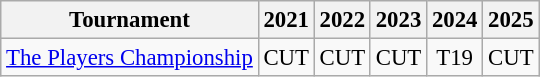<table class="wikitable" style="font-size:95%;text-align:center;">
<tr>
<th>Tournament</th>
<th>2021</th>
<th>2022</th>
<th>2023</th>
<th>2024</th>
<th>2025</th>
</tr>
<tr>
<td align=left><a href='#'>The Players Championship</a></td>
<td>CUT</td>
<td>CUT</td>
<td>CUT</td>
<td>T19</td>
<td>CUT</td>
</tr>
</table>
